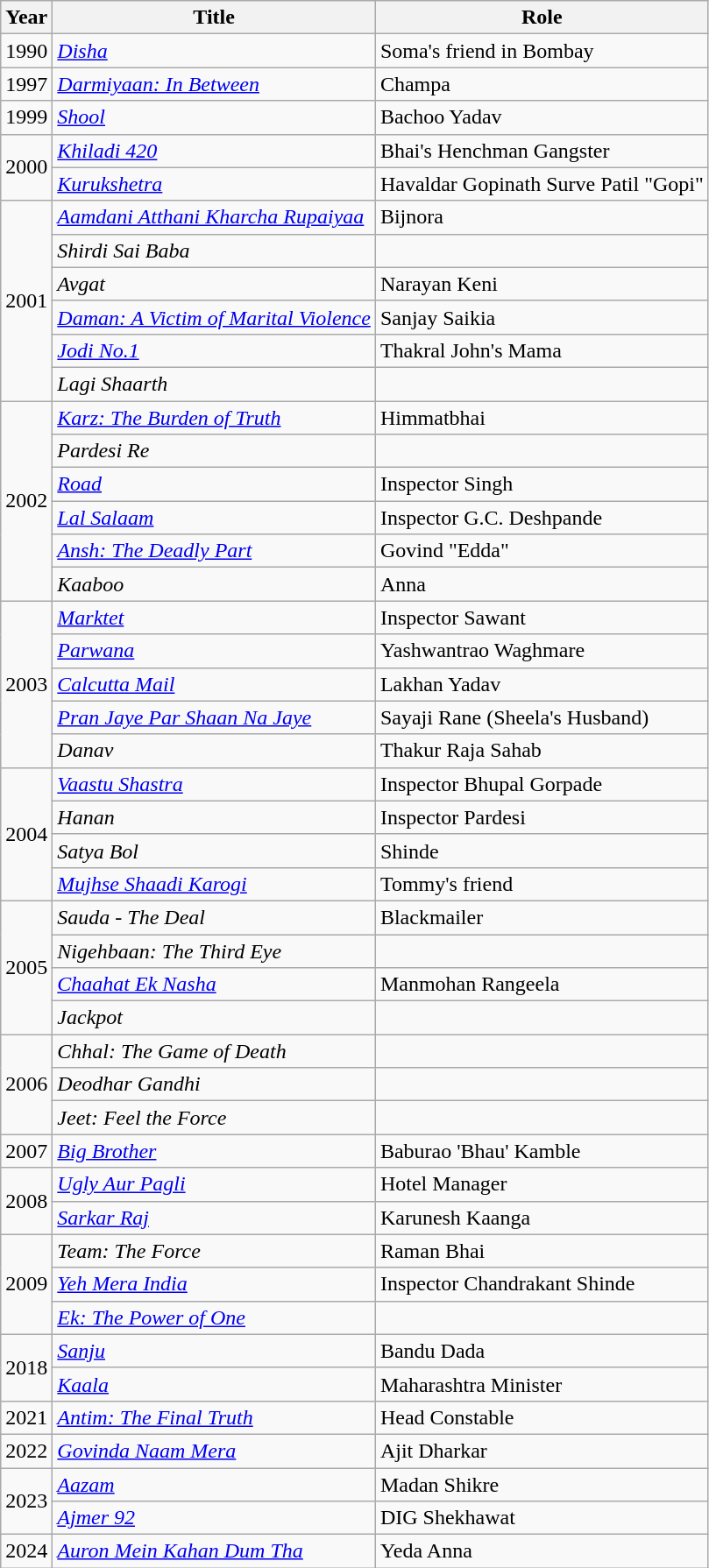<table class="wikitable sortable">
<tr>
<th>Year</th>
<th>Title</th>
<th>Role</th>
</tr>
<tr>
<td>1990</td>
<td><em><a href='#'>Disha</a></em></td>
<td>Soma's friend in Bombay</td>
</tr>
<tr>
<td>1997</td>
<td><em><a href='#'>Darmiyaan: In Between</a></em></td>
<td>Champa</td>
</tr>
<tr>
<td>1999</td>
<td><em><a href='#'>Shool</a></em></td>
<td>Bachoo Yadav</td>
</tr>
<tr>
<td rowspan="2">2000</td>
<td><em><a href='#'>Khiladi 420</a></em></td>
<td>Bhai's Henchman Gangster</td>
</tr>
<tr>
<td><a href='#'><em>Kurukshetra</em></a></td>
<td>Havaldar Gopinath Surve Patil "Gopi"</td>
</tr>
<tr>
<td rowspan="6">2001</td>
<td><em><a href='#'>Aamdani Atthani Kharcha Rupaiyaa</a></em></td>
<td>Bijnora</td>
</tr>
<tr>
<td><em>Shirdi Sai Baba</em></td>
<td></td>
</tr>
<tr>
<td><em>Avgat</em></td>
<td>Narayan Keni</td>
</tr>
<tr>
<td><a href='#'><em>Daman: A Victim of Marital Violence</em></a></td>
<td>Sanjay Saikia</td>
</tr>
<tr>
<td><em><a href='#'>Jodi No.1</a></em></td>
<td>Thakral John's Mama</td>
</tr>
<tr>
<td><em>Lagi Shaarth</em></td>
<td></td>
</tr>
<tr>
<td rowspan="6">2002</td>
<td><em><a href='#'>Karz: The Burden of Truth</a></em></td>
<td>Himmatbhai</td>
</tr>
<tr>
<td><em>Pardesi Re</em></td>
<td></td>
</tr>
<tr>
<td><a href='#'><em>Road</em></a></td>
<td>Inspector Singh</td>
</tr>
<tr>
<td><a href='#'><em>Lal Salaam</em></a></td>
<td>Inspector G.C.  Deshpande</td>
</tr>
<tr>
<td><em><a href='#'>Ansh: The Deadly Part</a></em></td>
<td>Govind "Edda"</td>
</tr>
<tr>
<td><em>Kaaboo</em></td>
<td>Anna</td>
</tr>
<tr>
<td rowspan="5">2003</td>
<td><a href='#'><em>Marktet</em></a></td>
<td>Inspector Sawant</td>
</tr>
<tr>
<td><a href='#'><em>Parwana</em></a></td>
<td>Yashwantrao Waghmare</td>
</tr>
<tr>
<td><em><a href='#'>Calcutta Mail</a></em></td>
<td>Lakhan Yadav</td>
</tr>
<tr>
<td><em><a href='#'>Pran Jaye Par Shaan Na Jaye</a></em></td>
<td>Sayaji Rane (Sheela's Husband)</td>
</tr>
<tr>
<td><em>Danav</em></td>
<td>Thakur Raja Sahab</td>
</tr>
<tr>
<td rowspan="4">2004</td>
<td><em><a href='#'>Vaastu Shastra</a></em></td>
<td>Inspector Bhupal Gorpade</td>
</tr>
<tr>
<td><em>Hanan</em></td>
<td>Inspector Pardesi</td>
</tr>
<tr>
<td><em>Satya Bol</em></td>
<td>Shinde</td>
</tr>
<tr>
<td><em><a href='#'>Mujhse Shaadi Karogi</a></em></td>
<td>Tommy's friend</td>
</tr>
<tr>
<td rowspan="4">2005</td>
<td><em>Sauda - The Deal</em></td>
<td>Blackmailer</td>
</tr>
<tr>
<td><em>Nigehbaan: The Third Eye</em></td>
<td></td>
</tr>
<tr>
<td><em><a href='#'>Chaahat Ek Nasha</a></em></td>
<td>Manmohan Rangeela</td>
</tr>
<tr>
<td><em>Jackpot</em></td>
<td></td>
</tr>
<tr>
<td rowspan="3">2006</td>
<td><em>Chhal: The Game of Death</em></td>
<td></td>
</tr>
<tr>
<td><em>Deodhar Gandhi</em></td>
<td></td>
</tr>
<tr>
<td><em>Jeet: Feel the Force</em></td>
<td></td>
</tr>
<tr>
<td>2007</td>
<td><a href='#'><em>Big Brother</em></a></td>
<td>Baburao 'Bhau' Kamble</td>
</tr>
<tr>
<td rowspan="2">2008</td>
<td><em><a href='#'>Ugly Aur Pagli</a></em></td>
<td>Hotel Manager</td>
</tr>
<tr>
<td><em><a href='#'>Sarkar Raj</a></em></td>
<td>Karunesh Kaanga</td>
</tr>
<tr>
<td rowspan="3">2009</td>
<td><em>Team: The Force</em></td>
<td>Raman Bhai</td>
</tr>
<tr>
<td><em><a href='#'>Yeh Mera India</a></em></td>
<td>Inspector Chandrakant Shinde</td>
</tr>
<tr>
<td><em><a href='#'>Ek: The Power of One</a></em></td>
<td></td>
</tr>
<tr>
<td rowspan="2">2018</td>
<td><em><a href='#'>Sanju</a></em></td>
<td>Bandu Dada</td>
</tr>
<tr>
<td><a href='#'><em>Kaala</em></a></td>
<td>Maharashtra Minister</td>
</tr>
<tr>
<td>2021</td>
<td><em><a href='#'>Antim: The Final Truth</a></em></td>
<td>Head Constable</td>
</tr>
<tr>
<td>2022</td>
<td><em><a href='#'>Govinda Naam Mera</a></em></td>
<td>Ajit Dharkar</td>
</tr>
<tr>
<td rowspan="2">2023</td>
<td><em><a href='#'>Aazam</a></em></td>
<td>Madan Shikre</td>
</tr>
<tr>
<td><em><a href='#'>Ajmer 92</a></em></td>
<td>DIG Shekhawat</td>
</tr>
<tr>
<td rowspan="2">2024</td>
<td><em><a href='#'>Auron Mein Kahan Dum Tha</a></em></td>
<td>Yeda Anna</td>
</tr>
</table>
